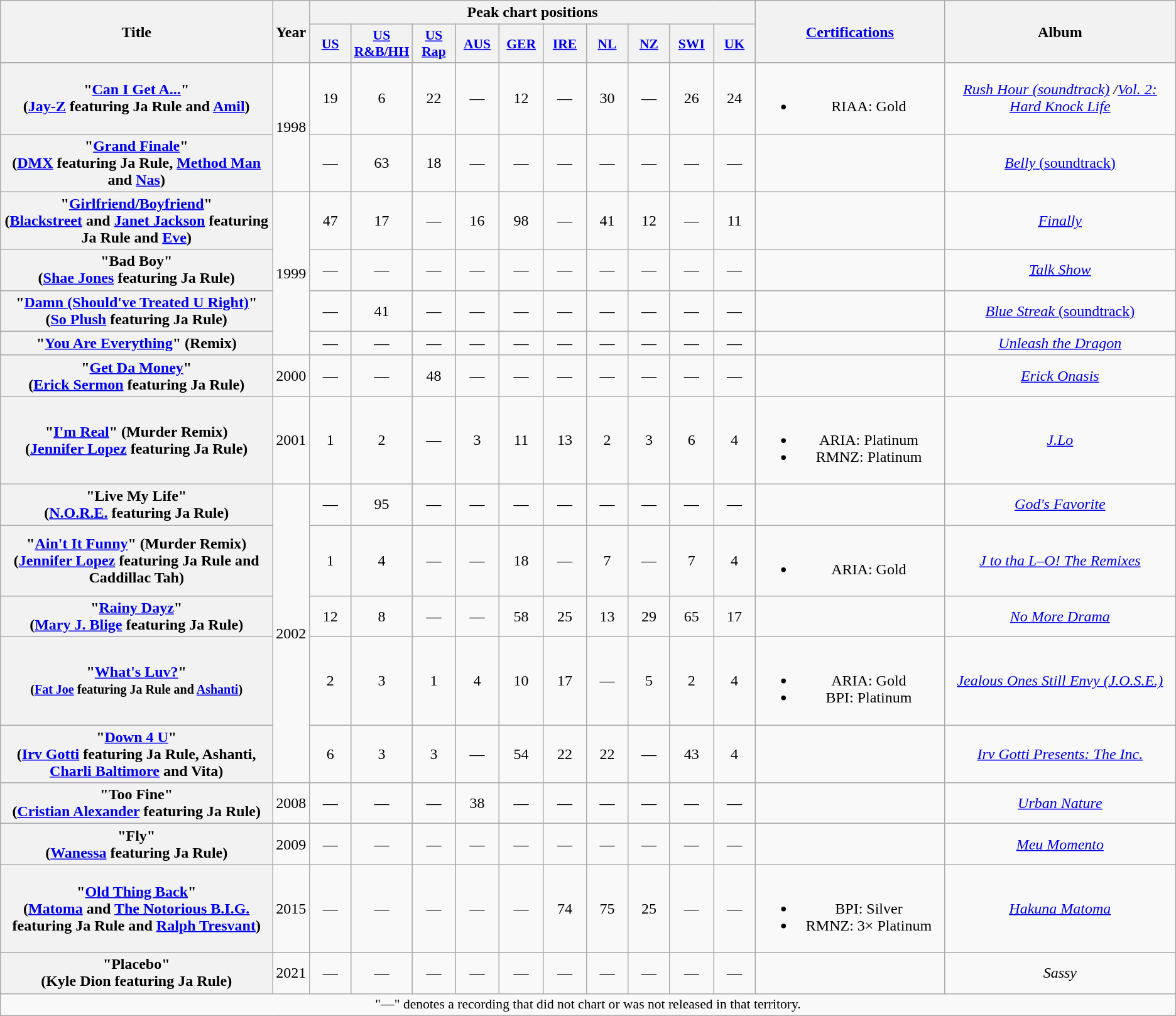<table class="wikitable plainrowheaders" style="text-align:center;" border="1">
<tr>
<th scope="col" rowspan="2" style="width:20em;">Title</th>
<th scope="col" rowspan="2">Year</th>
<th scope="col" colspan="10">Peak chart positions</th>
<th scope="col" rowspan="2" style="width:14em;"><a href='#'>Certifications</a></th>
<th scope="col" rowspan="2" style="width:18em;">Album</th>
</tr>
<tr>
<th style="width:3em;font-size:90%;"><a href='#'>US</a><br></th>
<th style="width:3em;font-size:90%;"><a href='#'>US<br>R&B/HH</a><br></th>
<th style="width:3em;font-size:90%;"><a href='#'>US<br>Rap</a><br></th>
<th style="width:3em;font-size:90%;"><a href='#'>AUS</a><br></th>
<th style="width:3em;font-size:90%;"><a href='#'>GER</a><br></th>
<th style="width:3em;font-size:90%;"><a href='#'>IRE</a><br></th>
<th style="width:3em;font-size:90%;"><a href='#'>NL</a><br></th>
<th style="width:3em;font-size:90%;"><a href='#'>NZ</a><br></th>
<th style="width:3em;font-size:90%;"><a href='#'>SWI</a><br></th>
<th style="width:3em;font-size:90%;"><a href='#'>UK</a><br></th>
</tr>
<tr>
<th scope="row">"<a href='#'>Can I Get A...</a>"<br><span>(<a href='#'>Jay-Z</a> featuring Ja Rule and <a href='#'>Amil</a>)</span></th>
<td rowspan="2">1998</td>
<td>19</td>
<td>6</td>
<td>22</td>
<td>—</td>
<td>12</td>
<td>—</td>
<td>30</td>
<td>—</td>
<td>26</td>
<td>24</td>
<td><br><ul><li>RIAA: Gold</li></ul></td>
<td><a href='#'><em>Rush Hour (soundtrack)</em></a> <em>/<a href='#'>Vol. 2: Hard Knock Life</a></em></td>
</tr>
<tr>
<th scope="row">"<a href='#'>Grand Finale</a>"<br><span>(<a href='#'>DMX</a> featuring Ja Rule, <a href='#'>Method Man</a> and <a href='#'>Nas</a>)</span></th>
<td>—</td>
<td>63</td>
<td>18</td>
<td>—</td>
<td>—</td>
<td>—</td>
<td>—</td>
<td>—</td>
<td>—</td>
<td>—</td>
<td></td>
<td><a href='#'><em>Belly</em> (soundtrack)</a></td>
</tr>
<tr>
<th scope="row">"<a href='#'>Girlfriend/Boyfriend</a>"<br><span>(<a href='#'>Blackstreet</a> and <a href='#'>Janet Jackson</a> featuring Ja Rule and <a href='#'>Eve</a>)</span></th>
<td rowspan="4">1999</td>
<td>47</td>
<td>17</td>
<td>—</td>
<td>16</td>
<td>98</td>
<td>—</td>
<td>41</td>
<td>12</td>
<td>—</td>
<td>11</td>
<td></td>
<td><em><a href='#'>Finally</a></em></td>
</tr>
<tr>
<th scope="row">"Bad Boy"<br><span>(<a href='#'>Shae Jones</a> featuring Ja Rule)</span></th>
<td>—</td>
<td>—</td>
<td>—</td>
<td>—</td>
<td>—</td>
<td>—</td>
<td>—</td>
<td>—</td>
<td>—</td>
<td>—</td>
<td></td>
<td><em><a href='#'>Talk Show</a></em></td>
</tr>
<tr>
<th scope="row">"<a href='#'>Damn (Should've Treated U Right)</a>"<br><span>(<a href='#'>So Plush</a> featuring Ja Rule)</span></th>
<td>—</td>
<td>41</td>
<td>—</td>
<td>—</td>
<td>—</td>
<td>—</td>
<td>—</td>
<td>—</td>
<td>—</td>
<td>—</td>
<td></td>
<td><a href='#'><em>Blue Streak</em> (soundtrack)</a></td>
</tr>
<tr>
<th scope="row">"<a href='#'>You Are Everything</a>" (Remix)<br></th>
<td>—</td>
<td>—</td>
<td>—</td>
<td>—</td>
<td>—</td>
<td>—</td>
<td>—</td>
<td>—</td>
<td>—</td>
<td>—</td>
<td></td>
<td><em><a href='#'>Unleash the Dragon</a></em></td>
</tr>
<tr>
<th scope="row">"<a href='#'>Get Da Money</a>"<br><span>(<a href='#'>Erick Sermon</a> featuring Ja Rule)</span></th>
<td>2000</td>
<td>—</td>
<td>—</td>
<td>48</td>
<td>—</td>
<td>—</td>
<td>—</td>
<td>—</td>
<td>—</td>
<td>—</td>
<td>—</td>
<td></td>
<td><em><a href='#'>Erick Onasis</a></em></td>
</tr>
<tr>
<th scope="row">"<a href='#'>I'm Real</a>" (Murder Remix)<br><span>(<a href='#'>Jennifer Lopez</a> featuring Ja Rule)</span></th>
<td>2001</td>
<td>1</td>
<td>2</td>
<td>—</td>
<td>3</td>
<td>11</td>
<td>13</td>
<td>2</td>
<td>3</td>
<td>6</td>
<td>4</td>
<td><br><ul><li>ARIA: Platinum</li><li>RMNZ: Platinum</li></ul></td>
<td><em><a href='#'>J.Lo</a></em></td>
</tr>
<tr>
<th scope="row">"Live My Life"<br><span>(<a href='#'>N.O.R.E.</a> featuring Ja Rule)</span></th>
<td rowspan="5">2002</td>
<td>—</td>
<td>95</td>
<td>—</td>
<td>—</td>
<td>—</td>
<td>—</td>
<td>—</td>
<td>—</td>
<td>—</td>
<td>—</td>
<td></td>
<td><em><a href='#'>God's Favorite</a></em></td>
</tr>
<tr>
<th scope="row">"<a href='#'>Ain't It Funny</a>" (Murder Remix)<br><span>(<a href='#'>Jennifer Lopez</a> featuring Ja Rule and Caddillac Tah)</span></th>
<td>1</td>
<td>4</td>
<td>—</td>
<td>—</td>
<td>18</td>
<td>—</td>
<td>7</td>
<td>—</td>
<td>7</td>
<td>4</td>
<td><br><ul><li>ARIA: Gold</li></ul></td>
<td><em><a href='#'>J to tha L–O! The Remixes</a></em></td>
</tr>
<tr>
<th scope="row">"<a href='#'>Rainy Dayz</a>"<br><span>(<a href='#'>Mary J. Blige</a> featuring Ja Rule)</span></th>
<td>12</td>
<td>8</td>
<td>—</td>
<td>—</td>
<td>58</td>
<td>25</td>
<td>13</td>
<td>29</td>
<td>65</td>
<td>17</td>
<td></td>
<td><em><a href='#'>No More Drama</a></em></td>
</tr>
<tr>
<th scope="row">"<a href='#'>What's Luv?</a>"<br><small>(<a href='#'>Fat Joe</a> featuring Ja Rule and <a href='#'>Ashanti</a>)</small></th>
<td>2</td>
<td>3</td>
<td>1</td>
<td>4</td>
<td>10</td>
<td>17</td>
<td>—</td>
<td>5</td>
<td>2</td>
<td>4</td>
<td><br><ul><li>ARIA: Gold</li><li>BPI: Platinum</li></ul></td>
<td><em><a href='#'>Jealous Ones Still Envy (J.O.S.E.)</a></em></td>
</tr>
<tr>
<th scope="row">"<a href='#'>Down 4 U</a>"<br><span>(<a href='#'>Irv Gotti</a> featuring Ja Rule, Ashanti, <a href='#'>Charli Baltimore</a> and Vita)</span></th>
<td>6</td>
<td>3</td>
<td>3</td>
<td>—</td>
<td>54</td>
<td>22</td>
<td>22</td>
<td>—</td>
<td>43</td>
<td>4</td>
<td></td>
<td><em><a href='#'>Irv Gotti Presents: The Inc.</a></em></td>
</tr>
<tr>
<th scope="row">"Too Fine"<br><span>(<a href='#'>Cristian Alexander</a> featuring Ja Rule)</span></th>
<td>2008</td>
<td>—</td>
<td>—</td>
<td>—</td>
<td>38</td>
<td>—</td>
<td>—</td>
<td>—</td>
<td>—</td>
<td>—</td>
<td>—</td>
<td></td>
<td><em><a href='#'>Urban Nature</a></em></td>
</tr>
<tr>
<th scope="row">"Fly"<br><span>(<a href='#'>Wanessa</a> featuring Ja Rule)</span></th>
<td>2009</td>
<td>—</td>
<td>—</td>
<td>—</td>
<td>—</td>
<td>—</td>
<td>—</td>
<td>—</td>
<td>—</td>
<td>—</td>
<td>—</td>
<td></td>
<td><em><a href='#'>Meu Momento</a></em></td>
</tr>
<tr>
<th scope="row">"<a href='#'>Old Thing Back</a>"<br><span>(<a href='#'>Matoma</a> and <a href='#'>The Notorious B.I.G.</a> featuring Ja Rule and <a href='#'>Ralph Tresvant</a>)</span></th>
<td>2015</td>
<td>—</td>
<td>—</td>
<td>—</td>
<td>—</td>
<td>—</td>
<td>74</td>
<td>75</td>
<td>25</td>
<td>—</td>
<td>—</td>
<td><br><ul><li>BPI: Silver</li><li>RMNZ: 3× Platinum</li></ul></td>
<td><em><a href='#'>Hakuna Matoma</a></em></td>
</tr>
<tr>
<th scope="row">"Placebo"<br><span>(Kyle Dion featuring Ja Rule)</span></th>
<td>2021</td>
<td>—</td>
<td>—</td>
<td>—</td>
<td>—</td>
<td>—</td>
<td>—</td>
<td>—</td>
<td>—</td>
<td>—</td>
<td>—</td>
<td></td>
<td><em>Sassy</em></td>
</tr>
<tr>
<td colspan="14" style="font-size:90%">"—" denotes a recording that did not chart or was not released in that territory.</td>
</tr>
</table>
